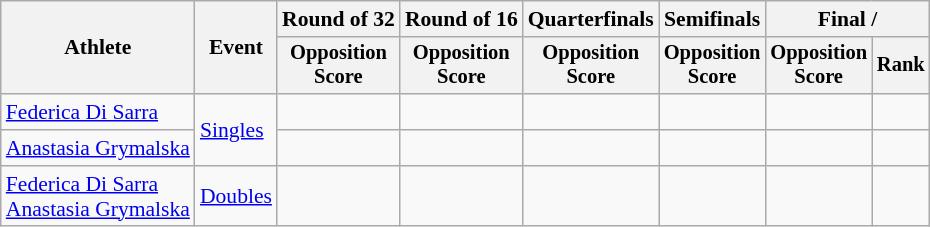<table class=wikitable style="font-size:90%">
<tr>
<th rowspan="2">Athlete</th>
<th rowspan="2">Event</th>
<th>Round of 32</th>
<th>Round of 16</th>
<th>Quarterfinals</th>
<th>Semifinals</th>
<th colspan=2>Final / </th>
</tr>
<tr style="font-size:95%">
<th>Opposition<br>Score</th>
<th>Opposition<br>Score</th>
<th>Opposition<br>Score</th>
<th>Opposition<br>Score</th>
<th>Opposition<br>Score</th>
<th>Rank</th>
</tr>
<tr align=center>
<td align=left><a href='#'>Federica Di Sarra</a></td>
<td align=left rowspan=2><a href='#'>Singles</a></td>
<td></td>
<td></td>
<td></td>
<td></td>
<td></td>
<td></td>
</tr>
<tr align=center>
<td align=left><a href='#'>Anastasia Grymalska</a></td>
<td></td>
<td></td>
<td></td>
<td></td>
<td></td>
<td></td>
</tr>
<tr align=center>
<td align=left><a href='#'>Federica Di Sarra</a><br><a href='#'>Anastasia Grymalska</a></td>
<td align=left><a href='#'>Doubles</a></td>
<td></td>
<td></td>
<td></td>
<td></td>
<td></td>
<td></td>
</tr>
</table>
